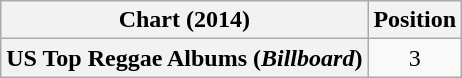<table class="wikitable sortable plainrowheaders" style="text-align:center">
<tr>
<th scope="col">Chart (2014)</th>
<th scope="col">Position</th>
</tr>
<tr>
<th scope="row">US Top Reggae Albums (<em>Billboard</em>)</th>
<td style="text-align:center;">3</td>
</tr>
</table>
